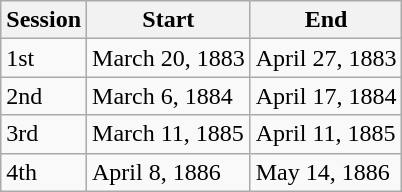<table class="wikitable">
<tr>
<th>Session</th>
<th>Start</th>
<th>End</th>
</tr>
<tr>
<td>1st</td>
<td>March 20, 1883</td>
<td>April 27, 1883</td>
</tr>
<tr>
<td>2nd</td>
<td>March 6, 1884</td>
<td>April 17, 1884</td>
</tr>
<tr>
<td>3rd</td>
<td>March 11, 1885</td>
<td>April 11, 1885</td>
</tr>
<tr>
<td>4th</td>
<td>April 8, 1886</td>
<td>May 14, 1886</td>
</tr>
</table>
